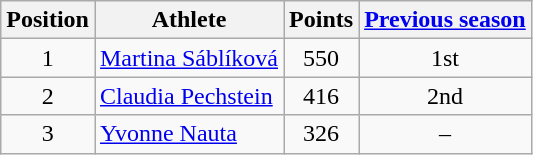<table class="wikitable">
<tr>
<th><strong>Position</strong></th>
<th><strong>Athlete</strong></th>
<th><strong>Points</strong></th>
<th><strong><a href='#'>Previous season</a></strong></th>
</tr>
<tr align="center">
<td>1</td>
<td align="left"> <a href='#'>Martina Sáblíková</a></td>
<td>550</td>
<td>1st</td>
</tr>
<tr align="center">
<td>2</td>
<td align="left"> <a href='#'>Claudia Pechstein</a></td>
<td>416</td>
<td>2nd</td>
</tr>
<tr align="center">
<td>3</td>
<td align="left"> <a href='#'>Yvonne Nauta</a></td>
<td>326</td>
<td>–</td>
</tr>
</table>
